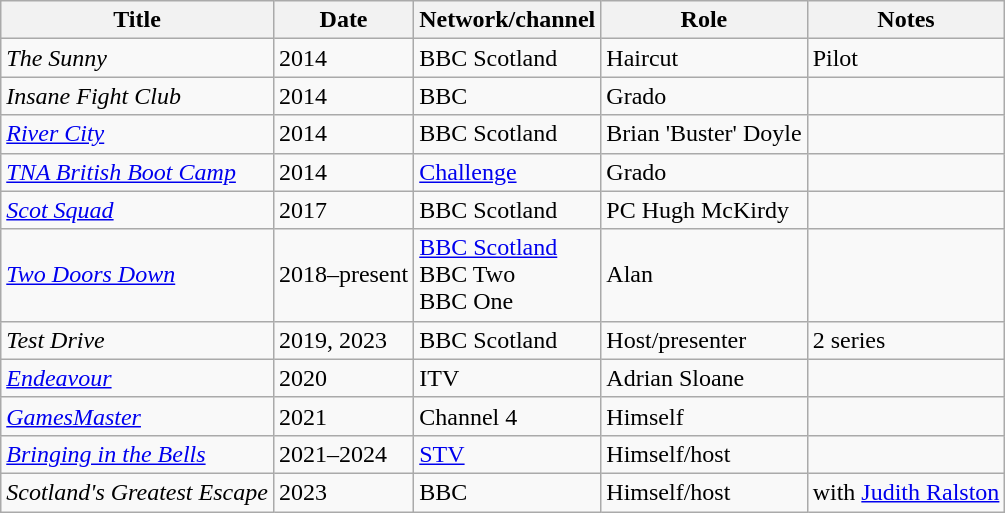<table class="wikitable sortable">
<tr>
<th>Title</th>
<th>Date</th>
<th>Network/channel</th>
<th>Role</th>
<th>Notes</th>
</tr>
<tr>
<td><em>The Sunny</em></td>
<td>2014</td>
<td>BBC Scotland</td>
<td>Haircut</td>
<td>Pilot</td>
</tr>
<tr>
<td><em>Insane Fight Club</em></td>
<td>2014</td>
<td>BBC</td>
<td>Grado</td>
<td></td>
</tr>
<tr>
<td><em><a href='#'>River City</a></em></td>
<td>2014</td>
<td>BBC Scotland</td>
<td>Brian 'Buster' Doyle</td>
<td></td>
</tr>
<tr>
<td><em><a href='#'>TNA British Boot Camp</a></em></td>
<td>2014</td>
<td><a href='#'>Challenge</a></td>
<td>Grado</td>
<td></td>
</tr>
<tr>
<td><em><a href='#'>Scot Squad</a></em></td>
<td>2017</td>
<td>BBC Scotland</td>
<td>PC Hugh McKirdy</td>
<td></td>
</tr>
<tr>
<td><em><a href='#'>Two Doors Down</a></em></td>
<td>2018–present</td>
<td><a href='#'>BBC Scotland</a> <br> BBC Two <br> BBC One</td>
<td>Alan</td>
<td></td>
</tr>
<tr>
<td><em>Test Drive</em></td>
<td>2019, 2023</td>
<td>BBC Scotland</td>
<td>Host/presenter</td>
<td>2 series</td>
</tr>
<tr>
<td><em><a href='#'>Endeavour</a></em></td>
<td>2020</td>
<td>ITV</td>
<td>Adrian Sloane</td>
<td></td>
</tr>
<tr>
<td><em><a href='#'>GamesMaster</a></em></td>
<td>2021</td>
<td>Channel 4</td>
<td>Himself</td>
<td></td>
</tr>
<tr>
<td><em><a href='#'>Bringing in the Bells</a></em></td>
<td>2021–2024</td>
<td><a href='#'>STV</a></td>
<td>Himself/host</td>
<td></td>
</tr>
<tr>
<td><em>Scotland's Greatest Escape</em></td>
<td>2023</td>
<td>BBC</td>
<td>Himself/host</td>
<td>with <a href='#'>Judith Ralston</a></td>
</tr>
</table>
